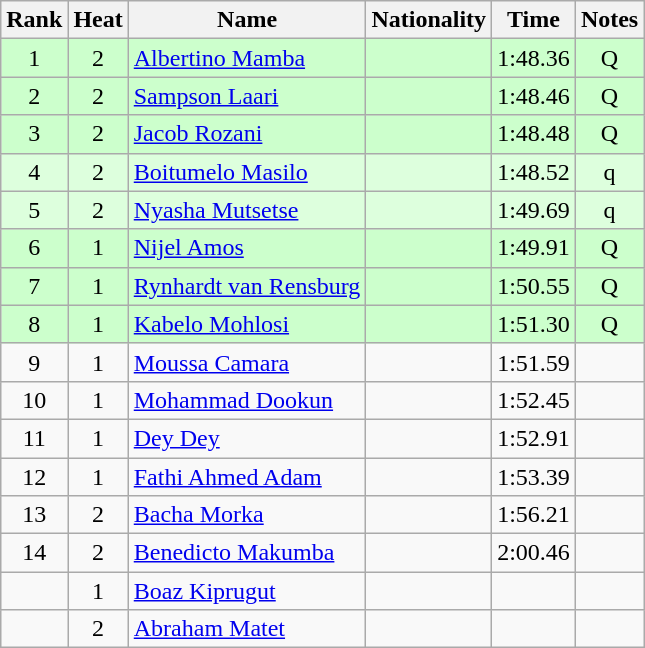<table class="wikitable sortable" style="text-align:center">
<tr>
<th>Rank</th>
<th>Heat</th>
<th>Name</th>
<th>Nationality</th>
<th>Time</th>
<th>Notes</th>
</tr>
<tr bgcolor=ccffcc>
<td>1</td>
<td>2</td>
<td align=left><a href='#'>Albertino Mamba</a></td>
<td align=left></td>
<td>1:48.36</td>
<td>Q</td>
</tr>
<tr bgcolor=ccffcc>
<td>2</td>
<td>2</td>
<td align=left><a href='#'>Sampson Laari</a></td>
<td align=left></td>
<td>1:48.46</td>
<td>Q</td>
</tr>
<tr bgcolor=ccffcc>
<td>3</td>
<td>2</td>
<td align=left><a href='#'>Jacob Rozani</a></td>
<td align=left></td>
<td>1:48.48</td>
<td>Q</td>
</tr>
<tr bgcolor=ddffdd>
<td>4</td>
<td>2</td>
<td align=left><a href='#'>Boitumelo Masilo</a></td>
<td align=left></td>
<td>1:48.52</td>
<td>q</td>
</tr>
<tr bgcolor=ddffdd>
<td>5</td>
<td>2</td>
<td align=left><a href='#'>Nyasha Mutsetse</a></td>
<td align=left></td>
<td>1:49.69</td>
<td>q</td>
</tr>
<tr bgcolor=ccffcc>
<td>6</td>
<td>1</td>
<td align=left><a href='#'>Nijel Amos</a></td>
<td align=left></td>
<td>1:49.91</td>
<td>Q</td>
</tr>
<tr bgcolor=ccffcc>
<td>7</td>
<td>1</td>
<td align=left><a href='#'>Rynhardt van Rensburg</a></td>
<td align=left></td>
<td>1:50.55</td>
<td>Q</td>
</tr>
<tr bgcolor=ccffcc>
<td>8</td>
<td>1</td>
<td align=left><a href='#'>Kabelo Mohlosi</a></td>
<td align=left></td>
<td>1:51.30</td>
<td>Q</td>
</tr>
<tr>
<td>9</td>
<td>1</td>
<td align=left><a href='#'>Moussa Camara</a></td>
<td align=left></td>
<td>1:51.59</td>
<td></td>
</tr>
<tr>
<td>10</td>
<td>1</td>
<td align=left><a href='#'>Mohammad Dookun</a></td>
<td align=left></td>
<td>1:52.45</td>
<td></td>
</tr>
<tr>
<td>11</td>
<td>1</td>
<td align=left><a href='#'>Dey Dey</a></td>
<td align=left></td>
<td>1:52.91</td>
<td></td>
</tr>
<tr>
<td>12</td>
<td>1</td>
<td align=left><a href='#'>Fathi Ahmed Adam</a></td>
<td align=left></td>
<td>1:53.39</td>
<td></td>
</tr>
<tr>
<td>13</td>
<td>2</td>
<td align=left><a href='#'>Bacha Morka</a></td>
<td align=left></td>
<td>1:56.21</td>
<td></td>
</tr>
<tr>
<td>14</td>
<td>2</td>
<td align=left><a href='#'>Benedicto Makumba</a></td>
<td align=left></td>
<td>2:00.46</td>
<td></td>
</tr>
<tr>
<td></td>
<td>1</td>
<td align=left><a href='#'>Boaz Kiprugut</a></td>
<td align=left></td>
<td></td>
<td></td>
</tr>
<tr>
<td></td>
<td>2</td>
<td align=left><a href='#'>Abraham Matet</a></td>
<td align=left></td>
<td></td>
<td></td>
</tr>
</table>
